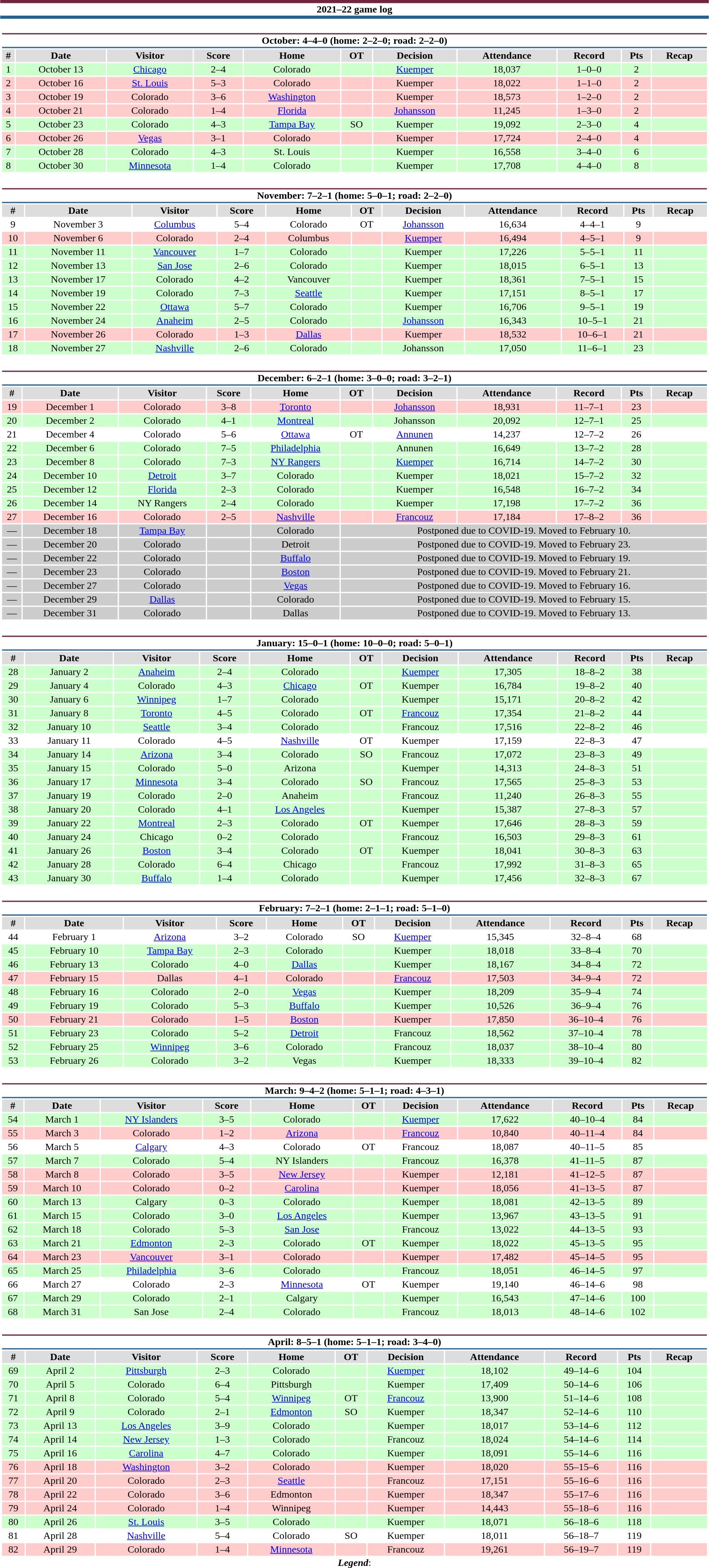<table class="toccolours" style="width:90%; clear:both; margin:1.5em auto; text-align:center;">
<tr>
<th colspan="11" style="background:#FFFFFF; border-top:#6F263D 5px solid; border-bottom:#236192 5px solid;">2021–22 game log</th>
</tr>
<tr>
<td colspan="11"><br><table class="toccolours collapsible collapsed" style="width:100%;">
<tr>
<th colspan="11" style="background:#FFFFFF; border-top:#6F263D 2px solid; border-bottom:#236192 2px solid;">October: 4–4–0 (home: 2–2–0; road: 2–2–0)</th>
</tr>
<tr style="background:#ddd;">
<th>#</th>
<th>Date</th>
<th>Visitor</th>
<th>Score</th>
<th>Home</th>
<th>OT</th>
<th>Decision</th>
<th>Attendance</th>
<th>Record</th>
<th>Pts</th>
<th>Recap</th>
</tr>
<tr style="background:#cfc;">
<td>1</td>
<td>October 13</td>
<td><a href='#'>Chicago</a></td>
<td>2–4</td>
<td>Colorado</td>
<td></td>
<td><a href='#'>Kuemper</a></td>
<td>18,037</td>
<td>1–0–0</td>
<td>2</td>
<td></td>
</tr>
<tr style="background:#fcc;">
<td>2</td>
<td>October 16</td>
<td><a href='#'>St. Louis</a></td>
<td>5–3</td>
<td>Colorado</td>
<td></td>
<td>Kuemper</td>
<td>18,022</td>
<td>1–1–0</td>
<td>2</td>
<td></td>
</tr>
<tr style="background:#fcc;">
<td>3</td>
<td>October 19</td>
<td>Colorado</td>
<td>3–6</td>
<td><a href='#'>Washington</a></td>
<td></td>
<td>Kuemper</td>
<td>18,573</td>
<td>1–2–0</td>
<td>2</td>
<td></td>
</tr>
<tr style="background:#fcc;">
<td>4</td>
<td>October 21</td>
<td>Colorado</td>
<td>1–4</td>
<td><a href='#'>Florida</a></td>
<td></td>
<td><a href='#'>Johansson</a></td>
<td>11,245</td>
<td>1–3–0</td>
<td>2</td>
<td></td>
</tr>
<tr style="background:#cfc;">
<td>5</td>
<td>October 23</td>
<td>Colorado</td>
<td>4–3</td>
<td><a href='#'>Tampa Bay</a></td>
<td>SO</td>
<td>Kuemper</td>
<td>19,092</td>
<td>2–3–0</td>
<td>4</td>
<td></td>
</tr>
<tr style="background:#fcc;">
<td>6</td>
<td>October 26</td>
<td><a href='#'>Vegas</a></td>
<td>3–1</td>
<td>Colorado</td>
<td></td>
<td>Kuemper</td>
<td>17,724</td>
<td>2–4–0</td>
<td>4</td>
<td></td>
</tr>
<tr style="background:#cfc;">
<td>7</td>
<td>October 28</td>
<td>Colorado</td>
<td>4–3</td>
<td>St. Louis</td>
<td></td>
<td>Kuemper</td>
<td>16,558</td>
<td>3–4–0</td>
<td>6</td>
<td></td>
</tr>
<tr style="background:#cfc;">
<td>8</td>
<td>October 30</td>
<td><a href='#'>Minnesota</a></td>
<td>1–4</td>
<td>Colorado</td>
<td></td>
<td>Kuemper</td>
<td>17,708</td>
<td>4–4–0</td>
<td>8</td>
<td></td>
</tr>
</table>
</td>
</tr>
<tr>
<td colspan="11"><br><table class="toccolours collapsible collapsed" style="width:100%;">
<tr>
<th colspan="11" style="background:#FFFFFF; border-top:#6F263D 2px solid; border-bottom:#236192 2px solid;">November: 7–2–1 (home: 5–0–1; road: 2–2–0)</th>
</tr>
<tr style="background:#ddd;">
<th>#</th>
<th>Date</th>
<th>Visitor</th>
<th>Score</th>
<th>Home</th>
<th>OT</th>
<th>Decision</th>
<th>Attendance</th>
<th>Record</th>
<th>Pts</th>
<th>Recap</th>
</tr>
<tr style="background:#fff;">
<td>9</td>
<td>November 3</td>
<td><a href='#'>Columbus</a></td>
<td>5–4</td>
<td>Colorado</td>
<td>OT</td>
<td><a href='#'>Johansson</a></td>
<td>16,634</td>
<td>4–4–1</td>
<td>9</td>
<td></td>
</tr>
<tr style="background:#fcc">
<td>10</td>
<td>November 6</td>
<td>Colorado</td>
<td>2–4</td>
<td>Columbus</td>
<td></td>
<td><a href='#'>Kuemper</a></td>
<td>16,494</td>
<td>4–5–1</td>
<td>9</td>
<td></td>
</tr>
<tr style="background:#cfc">
<td>11</td>
<td>November 11</td>
<td><a href='#'>Vancouver</a></td>
<td>1–7</td>
<td>Colorado</td>
<td></td>
<td>Kuemper</td>
<td>17,226</td>
<td>5–5–1</td>
<td>11</td>
<td></td>
</tr>
<tr style="background:#cfc;">
<td>12</td>
<td>November 13</td>
<td><a href='#'>San Jose</a></td>
<td>2–6</td>
<td>Colorado</td>
<td></td>
<td>Kuemper</td>
<td>18,015</td>
<td>6–5–1</td>
<td>13</td>
<td></td>
</tr>
<tr style="background:#cfc;">
<td>13</td>
<td>November 17</td>
<td>Colorado</td>
<td>4–2</td>
<td>Vancouver</td>
<td></td>
<td>Kuemper</td>
<td>18,361</td>
<td>7–5–1</td>
<td>15</td>
<td></td>
</tr>
<tr style="background:#cfc;">
<td>14</td>
<td>November 19</td>
<td>Colorado</td>
<td>7–3</td>
<td><a href='#'>Seattle</a></td>
<td></td>
<td>Kuemper</td>
<td>17,151</td>
<td>8–5–1</td>
<td>17</td>
<td></td>
</tr>
<tr style="background:#cfc;">
<td>15</td>
<td>November 22</td>
<td><a href='#'>Ottawa</a></td>
<td>5–7</td>
<td>Colorado</td>
<td></td>
<td>Kuemper</td>
<td>16,706</td>
<td>9–5–1</td>
<td>19</td>
<td></td>
</tr>
<tr style="background:#cfc;">
<td>16</td>
<td>November 24</td>
<td><a href='#'>Anaheim</a></td>
<td>2–5</td>
<td>Colorado</td>
<td></td>
<td><a href='#'>Johansson</a></td>
<td>16,343</td>
<td>10–5–1</td>
<td>21</td>
<td></td>
</tr>
<tr style="background:#fcc;">
<td>17</td>
<td>November 26</td>
<td>Colorado</td>
<td>1–3</td>
<td><a href='#'>Dallas</a></td>
<td></td>
<td>Kuemper</td>
<td>18,532</td>
<td>10–6–1</td>
<td>21</td>
<td></td>
</tr>
<tr style="background:#cfc;">
<td>18</td>
<td>November 27</td>
<td><a href='#'>Nashville</a></td>
<td>2–6</td>
<td>Colorado</td>
<td></td>
<td>Johansson</td>
<td>17,050</td>
<td>11–6–1</td>
<td>23</td>
<td></td>
</tr>
</table>
</td>
</tr>
<tr>
<td colspan=11><br><table class="toccolours collapsible collapsed" style="width:100%;">
<tr>
<th colspan="11" style="background:#FFFFFF; border-top:#6F263D 2px solid; border-bottom:#236192 2px solid;">December: 6–2–1 (home: 3–0–0; road: 3–2–1)</th>
</tr>
<tr style="background:#ddd;">
<th>#</th>
<th>Date</th>
<th>Visitor</th>
<th>Score</th>
<th>Home</th>
<th>OT</th>
<th>Decision</th>
<th>Attendance</th>
<th>Record</th>
<th>Pts</th>
<th>Recap</th>
</tr>
<tr style="background:#fcc;">
<td>19</td>
<td>December 1</td>
<td>Colorado</td>
<td>3–8</td>
<td><a href='#'>Toronto</a></td>
<td></td>
<td><a href='#'>Johansson</a></td>
<td>18,931</td>
<td>11–7–1</td>
<td>23</td>
<td></td>
</tr>
<tr style="background:#cfc;">
<td>20</td>
<td>December 2</td>
<td>Colorado</td>
<td>4–1</td>
<td><a href='#'>Montreal</a></td>
<td></td>
<td>Johansson</td>
<td>20,092</td>
<td>12–7–1</td>
<td>25</td>
<td></td>
</tr>
<tr style="background:#fff;">
<td>21</td>
<td>December 4</td>
<td>Colorado</td>
<td>5–6</td>
<td><a href='#'>Ottawa</a></td>
<td>OT</td>
<td><a href='#'>Annunen</a></td>
<td>14,237</td>
<td>12–7–2</td>
<td>26</td>
<td></td>
</tr>
<tr style="background:#cfc;">
<td>22</td>
<td>December 6</td>
<td>Colorado</td>
<td>7–5</td>
<td><a href='#'>Philadelphia</a></td>
<td></td>
<td>Annunen</td>
<td>16,649</td>
<td>13–7–2</td>
<td>28</td>
<td></td>
</tr>
<tr style="background:#cfc;">
<td>23</td>
<td>December 8</td>
<td>Colorado</td>
<td>7–3</td>
<td><a href='#'>NY Rangers</a></td>
<td></td>
<td><a href='#'>Kuemper</a></td>
<td>16,714</td>
<td>14–7–2</td>
<td>30</td>
<td></td>
</tr>
<tr style="background:#cfc;">
<td>24</td>
<td>December 10</td>
<td><a href='#'>Detroit</a></td>
<td>3–7</td>
<td>Colorado</td>
<td></td>
<td>Kuemper</td>
<td>18,021</td>
<td>15–7–2</td>
<td>32</td>
<td></td>
</tr>
<tr style="background:#cfc;">
<td>25</td>
<td>December 12</td>
<td><a href='#'>Florida</a></td>
<td>2–3</td>
<td>Colorado</td>
<td></td>
<td>Kuemper</td>
<td>16,548</td>
<td>16–7–2</td>
<td>34</td>
<td></td>
</tr>
<tr style="background:#cfc;">
<td>26</td>
<td>December 14</td>
<td>NY Rangers</td>
<td>2–4</td>
<td>Colorado</td>
<td></td>
<td>Kuemper</td>
<td>17,198</td>
<td>17–7–2</td>
<td>36</td>
<td></td>
</tr>
<tr style="background:#fcc;">
<td>27</td>
<td>December 16</td>
<td>Colorado</td>
<td>2–5</td>
<td><a href='#'>Nashville</a></td>
<td></td>
<td><a href='#'>Francouz</a></td>
<td>17,184</td>
<td>17–8–2</td>
<td>36</td>
<td></td>
</tr>
<tr style="background:#ccc;">
<td>—</td>
<td>December 18</td>
<td><a href='#'>Tampa Bay</a></td>
<td></td>
<td>Colorado</td>
<td colspan="6">Postponed due to COVID-19. Moved to February 10.</td>
</tr>
<tr style="background:#ccc;">
<td>—</td>
<td>December 20</td>
<td>Colorado</td>
<td></td>
<td>Detroit</td>
<td colspan="6">Postponed due to COVID-19. Moved to February 23.</td>
</tr>
<tr style="background:#ccc;">
<td>—</td>
<td>December 22</td>
<td>Colorado</td>
<td></td>
<td><a href='#'>Buffalo</a></td>
<td colspan="6">Postponed due to COVID-19. Moved to February 19.</td>
</tr>
<tr style="background:#ccc;">
<td>—</td>
<td>December 23</td>
<td>Colorado</td>
<td></td>
<td><a href='#'>Boston</a></td>
<td colspan="6">Postponed due to COVID-19. Moved to February 21.</td>
</tr>
<tr style="background:#ccc;">
<td>—</td>
<td>December 27</td>
<td>Colorado</td>
<td></td>
<td><a href='#'>Vegas</a></td>
<td colspan="6">Postponed due to COVID-19. Moved to February 16.</td>
</tr>
<tr style="background:#ccc;">
<td>—</td>
<td>December 29</td>
<td><a href='#'>Dallas</a></td>
<td></td>
<td>Colorado</td>
<td colspan="6">Postponed due to COVID-19. Moved to February 15.</td>
</tr>
<tr style="background:#ccc;">
<td>—</td>
<td>December 31</td>
<td>Colorado</td>
<td></td>
<td>Dallas</td>
<td colspan="6">Postponed due to COVID-19. Moved to February 13.</td>
</tr>
</table>
</td>
</tr>
<tr>
<td colspan=11><br><table class="toccolours collapsible collapsed" style="width:100%;">
<tr>
<th colspan="11" style="background:#FFFFFF; border-top:#6F263D 2px solid; border-bottom:#236192 2px solid;">January: 15–0–1 (home: 10–0–0; road: 5–0–1)</th>
</tr>
<tr style="background:#ddd;">
<th>#</th>
<th>Date</th>
<th>Visitor</th>
<th>Score</th>
<th>Home</th>
<th>OT</th>
<th>Decision</th>
<th>Attendance</th>
<th>Record</th>
<th>Pts</th>
<th>Recap</th>
</tr>
<tr style="background:#cfc;">
<td>28</td>
<td>January 2</td>
<td><a href='#'>Anaheim</a></td>
<td>2–4</td>
<td>Colorado</td>
<td></td>
<td><a href='#'>Kuemper</a></td>
<td>17,305</td>
<td>18–8–2</td>
<td>38</td>
<td></td>
</tr>
<tr style="background:#cfc;">
<td>29</td>
<td>January 4</td>
<td>Colorado</td>
<td>4–3</td>
<td><a href='#'>Chicago</a></td>
<td>OT</td>
<td>Kuemper</td>
<td>16,784</td>
<td>19–8–2</td>
<td>40</td>
<td></td>
</tr>
<tr style="background:#cfc;">
<td>30</td>
<td>January 6</td>
<td><a href='#'>Winnipeg</a></td>
<td>1–7</td>
<td>Colorado</td>
<td></td>
<td>Kuemper</td>
<td>15,171</td>
<td>20–8–2</td>
<td>42</td>
<td></td>
</tr>
<tr style="background:#cfc;">
<td>31</td>
<td>January 8</td>
<td><a href='#'>Toronto</a></td>
<td>4–5</td>
<td>Colorado</td>
<td>OT</td>
<td><a href='#'>Francouz</a></td>
<td>17,354</td>
<td>21–8–2</td>
<td>44</td>
<td></td>
</tr>
<tr style="background:#cfc;">
<td>32</td>
<td>January 10</td>
<td><a href='#'>Seattle</a></td>
<td>3–4</td>
<td>Colorado</td>
<td></td>
<td>Francouz</td>
<td>17,516</td>
<td>22–8–2</td>
<td>46</td>
<td></td>
</tr>
<tr style="background:#fff;">
<td>33</td>
<td>January 11</td>
<td>Colorado</td>
<td>4–5</td>
<td><a href='#'>Nashville</a></td>
<td>OT</td>
<td>Kuemper</td>
<td>17,159</td>
<td>22–8–3</td>
<td>47</td>
<td></td>
</tr>
<tr style="background:#cfc;">
<td>34</td>
<td>January 14</td>
<td><a href='#'>Arizona</a></td>
<td>3–4</td>
<td>Colorado</td>
<td>SO</td>
<td>Francouz</td>
<td>17,072</td>
<td>23–8–3</td>
<td>49</td>
<td></td>
</tr>
<tr style="background:#cfc;">
<td>35</td>
<td>January 15</td>
<td>Colorado</td>
<td>5–0</td>
<td>Arizona</td>
<td></td>
<td>Kuemper</td>
<td>14,313</td>
<td>24–8–3</td>
<td>51</td>
<td></td>
</tr>
<tr style="background:#cfc;">
<td>36</td>
<td>January 17</td>
<td><a href='#'>Minnesota</a></td>
<td>3–4</td>
<td>Colorado</td>
<td>SO</td>
<td>Francouz</td>
<td>17,565</td>
<td>25–8–3</td>
<td>53</td>
<td></td>
</tr>
<tr style="background:#cfc;">
<td>37</td>
<td>January 19</td>
<td>Colorado</td>
<td>2–0</td>
<td>Anaheim</td>
<td></td>
<td>Francouz</td>
<td>11,240</td>
<td>26–8–3</td>
<td>55</td>
<td></td>
</tr>
<tr style="background:#cfc;">
<td>38</td>
<td>January 20</td>
<td>Colorado</td>
<td>4–1</td>
<td><a href='#'>Los Angeles</a></td>
<td></td>
<td>Kuemper</td>
<td>15,387</td>
<td>27–8–3</td>
<td>57</td>
<td></td>
</tr>
<tr style="background:#cfc;">
<td>39</td>
<td>January 22</td>
<td><a href='#'>Montreal</a></td>
<td>2–3</td>
<td>Colorado</td>
<td>OT</td>
<td>Kuemper</td>
<td>17,646</td>
<td>28–8–3</td>
<td>59</td>
<td></td>
</tr>
<tr style="background:#cfc;">
<td>40</td>
<td>January 24</td>
<td>Chicago</td>
<td>0–2</td>
<td>Colorado</td>
<td></td>
<td>Francouz</td>
<td>16,503</td>
<td>29–8–3</td>
<td>61</td>
<td></td>
</tr>
<tr style="background:#cfc;">
<td>41</td>
<td>January 26</td>
<td><a href='#'>Boston</a></td>
<td>3–4</td>
<td>Colorado</td>
<td>OT</td>
<td>Kuemper</td>
<td>18,041</td>
<td>30–8–3</td>
<td>63</td>
<td></td>
</tr>
<tr style="background:#cfc;">
<td>42</td>
<td>January 28</td>
<td>Colorado</td>
<td>6–4</td>
<td>Chicago</td>
<td></td>
<td>Francouz</td>
<td>17,992</td>
<td>31–8–3</td>
<td>65</td>
<td></td>
</tr>
<tr style="background:#cfc;">
<td>43</td>
<td>January 30</td>
<td><a href='#'>Buffalo</a></td>
<td>1–4</td>
<td>Colorado</td>
<td></td>
<td>Kuemper</td>
<td>17,456</td>
<td>32–8–3</td>
<td>67</td>
<td></td>
</tr>
</table>
</td>
</tr>
<tr>
<td colspan=11><br><table class="toccolours collapsible collapsed" style="width:100%;">
<tr>
<th colspan="11" style="background:#FFFFFF; border-top:#6F263D 2px solid; border-bottom:#236192 2px solid;">February: 7–2–1 (home: 2–1–1; road: 5–1–0)</th>
</tr>
<tr style="background:#ddd;">
<th>#</th>
<th>Date</th>
<th>Visitor</th>
<th>Score</th>
<th>Home</th>
<th>OT</th>
<th>Decision</th>
<th>Attendance</th>
<th>Record</th>
<th>Pts</th>
<th>Recap</th>
</tr>
<tr style="background:#fff;">
<td>44</td>
<td>February 1</td>
<td><a href='#'>Arizona</a></td>
<td>3–2</td>
<td>Colorado</td>
<td>SO</td>
<td><a href='#'>Kuemper</a></td>
<td>15,345</td>
<td>32–8–4</td>
<td>68</td>
<td></td>
</tr>
<tr style="background:#cfc;">
<td>45</td>
<td>February 10</td>
<td><a href='#'>Tampa Bay</a></td>
<td>2–3</td>
<td>Colorado</td>
<td></td>
<td>Kuemper</td>
<td>18,018</td>
<td>33–8–4</td>
<td>70</td>
<td></td>
</tr>
<tr style="background:#cfc;">
<td>46</td>
<td>February 13</td>
<td>Colorado</td>
<td>4–0</td>
<td><a href='#'>Dallas</a></td>
<td></td>
<td>Kuemper</td>
<td>18,167</td>
<td>34–8–4</td>
<td>72</td>
<td></td>
</tr>
<tr style="background:#fcc;">
<td>47</td>
<td>February 15</td>
<td>Dallas</td>
<td>4–1</td>
<td>Colorado</td>
<td></td>
<td><a href='#'>Francouz</a></td>
<td>17,503</td>
<td>34–9–4</td>
<td>72</td>
<td></td>
</tr>
<tr style="background:#cfc;">
<td>48</td>
<td>February 16</td>
<td>Colorado</td>
<td>2–0</td>
<td><a href='#'>Vegas</a></td>
<td></td>
<td>Kuemper</td>
<td>18,209</td>
<td>35–9–4</td>
<td>74</td>
<td></td>
</tr>
<tr style="background:#cfc;">
<td>49</td>
<td>February 19</td>
<td>Colorado</td>
<td>5–3</td>
<td><a href='#'>Buffalo</a></td>
<td></td>
<td>Kuemper</td>
<td>10,526</td>
<td>36–9–4</td>
<td>76</td>
<td></td>
</tr>
<tr style="background:#fcc;">
<td>50</td>
<td>February 21</td>
<td>Colorado</td>
<td>1–5</td>
<td><a href='#'>Boston</a></td>
<td></td>
<td>Kuemper</td>
<td>17,850</td>
<td>36–10–4</td>
<td>76</td>
<td></td>
</tr>
<tr style="background:#cfc;">
<td>51</td>
<td>February 23</td>
<td>Colorado</td>
<td>5–2</td>
<td><a href='#'>Detroit</a></td>
<td></td>
<td>Francouz</td>
<td>18,562</td>
<td>37–10–4</td>
<td>78</td>
<td></td>
</tr>
<tr style="background:#cfc;">
<td>52</td>
<td>February 25</td>
<td><a href='#'>Winnipeg</a></td>
<td>3–6</td>
<td>Colorado</td>
<td></td>
<td>Francouz</td>
<td>18,037</td>
<td>38–10–4</td>
<td>80</td>
<td></td>
</tr>
<tr style="background:#cfc;">
<td>53</td>
<td>February 26</td>
<td>Colorado</td>
<td>3–2</td>
<td>Vegas</td>
<td></td>
<td>Kuemper</td>
<td>18,333</td>
<td>39–10–4</td>
<td>82</td>
<td></td>
</tr>
</table>
</td>
</tr>
<tr>
<td colspan=11><br><table class="toccolours collapsible collapsed" style="width:100%;">
<tr>
<th colspan="11" style="background:#FFFFFF; border-top:#6F263D 2px solid; border-bottom:#236192 2px solid;">March: 9–4–2 (home: 5–1–1; road: 4–3–1)</th>
</tr>
<tr style="background:#ddd;">
<th>#</th>
<th>Date</th>
<th>Visitor</th>
<th>Score</th>
<th>Home</th>
<th>OT</th>
<th>Decision</th>
<th>Attendance</th>
<th>Record</th>
<th>Pts</th>
<th>Recap</th>
</tr>
<tr style="background:#cfc;">
<td>54</td>
<td>March 1</td>
<td><a href='#'>NY Islanders</a></td>
<td>3–5</td>
<td>Colorado</td>
<td></td>
<td><a href='#'>Kuemper</a></td>
<td>17,622</td>
<td>40–10–4</td>
<td>84</td>
<td></td>
</tr>
<tr style="background:#fcc;">
<td>55</td>
<td>March 3</td>
<td>Colorado</td>
<td>1–2</td>
<td><a href='#'>Arizona</a></td>
<td></td>
<td><a href='#'>Francouz</a></td>
<td>10,840</td>
<td>40–11–4</td>
<td>84</td>
<td></td>
</tr>
<tr style="background:#fff;">
<td>56</td>
<td>March 5</td>
<td><a href='#'>Calgary</a></td>
<td>4–3</td>
<td>Colorado</td>
<td>OT</td>
<td>Francouz</td>
<td>18,087</td>
<td>40–11–5</td>
<td>85</td>
<td></td>
</tr>
<tr style="background:#cfc;">
<td>57</td>
<td>March 7</td>
<td>Colorado</td>
<td>5–4</td>
<td>NY Islanders</td>
<td></td>
<td>Francouz</td>
<td>16,378</td>
<td>41–11–5</td>
<td>87</td>
<td></td>
</tr>
<tr style="background:#fcc;">
<td>58</td>
<td>March 8</td>
<td>Colorado</td>
<td>3–5</td>
<td><a href='#'>New Jersey</a></td>
<td></td>
<td>Kuemper</td>
<td>12,181</td>
<td>41–12–5</td>
<td>87</td>
<td></td>
</tr>
<tr style="background:#fcc;">
<td>59</td>
<td>March 10</td>
<td>Colorado</td>
<td>0–2</td>
<td><a href='#'>Carolina</a></td>
<td></td>
<td>Kuemper</td>
<td>18,056</td>
<td>41–13–5</td>
<td>87</td>
<td></td>
</tr>
<tr style="background:#cfc;">
<td>60</td>
<td>March 13</td>
<td>Calgary</td>
<td>0–3</td>
<td>Colorado</td>
<td></td>
<td>Kuemper</td>
<td>18,081</td>
<td>42–13–5</td>
<td>89</td>
<td></td>
</tr>
<tr style="background:#cfc;">
<td>61</td>
<td>March 15</td>
<td>Colorado</td>
<td>3–0</td>
<td><a href='#'>Los Angeles</a></td>
<td></td>
<td>Kuemper</td>
<td>13,967</td>
<td>43–13–5</td>
<td>91</td>
<td></td>
</tr>
<tr style="background:#cfc;">
<td>62</td>
<td>March 18</td>
<td>Colorado</td>
<td>5–3</td>
<td><a href='#'>San Jose</a></td>
<td></td>
<td>Francouz</td>
<td>13,022</td>
<td>44–13–5</td>
<td>93</td>
<td></td>
</tr>
<tr style="background:#cfc;">
<td>63</td>
<td>March 21</td>
<td><a href='#'>Edmonton</a></td>
<td>2–3</td>
<td>Colorado</td>
<td>OT</td>
<td>Kuemper</td>
<td>18,022</td>
<td>45–13–5</td>
<td>95</td>
<td></td>
</tr>
<tr style="background:#fcc;">
<td>64</td>
<td>March 23</td>
<td><a href='#'>Vancouver</a></td>
<td>3–1</td>
<td>Colorado</td>
<td></td>
<td>Kuemper</td>
<td>17,482</td>
<td>45–14–5</td>
<td>95</td>
<td></td>
</tr>
<tr style="background:#cfc;">
<td>65</td>
<td>March 25</td>
<td><a href='#'>Philadelphia</a></td>
<td>3–6</td>
<td>Colorado</td>
<td></td>
<td>Francouz</td>
<td>18,051</td>
<td>46–14–5</td>
<td>97</td>
<td></td>
</tr>
<tr style="background:#fff;">
<td>66</td>
<td>March 27</td>
<td>Colorado</td>
<td>2–3</td>
<td><a href='#'>Minnesota</a></td>
<td>OT</td>
<td>Kuemper</td>
<td>19,140</td>
<td>46–14–6</td>
<td>98</td>
<td></td>
</tr>
<tr style="background:#cfc;">
<td>67</td>
<td>March 29</td>
<td>Colorado</td>
<td>2–1</td>
<td>Calgary</td>
<td></td>
<td>Kuemper</td>
<td>16,543</td>
<td>47–14–6</td>
<td>100</td>
<td></td>
</tr>
<tr style="background:#cfc;">
<td>68</td>
<td>March 31</td>
<td>San Jose</td>
<td>2–4</td>
<td>Colorado</td>
<td></td>
<td>Francouz</td>
<td>18,013</td>
<td>48–14–6</td>
<td>102</td>
<td></td>
</tr>
</table>
</td>
</tr>
<tr>
<td colspan=11><br><table class="toccolours collapsible collapsed" style="width:100%;">
<tr>
<th colspan="11" style="background:#FFFFFF; border-top:#6F263D 2px solid; border-bottom:#236192 2px solid;">April: 8–5–1 (home: 5–1–1; road: 3–4–0)</th>
</tr>
<tr style="background:#ddd;">
<th>#</th>
<th>Date</th>
<th>Visitor</th>
<th>Score</th>
<th>Home</th>
<th>OT</th>
<th>Decision</th>
<th>Attendance</th>
<th>Record</th>
<th>Pts</th>
<th>Recap</th>
</tr>
<tr style="background:#cfc;">
<td>69</td>
<td>April 2</td>
<td><a href='#'>Pittsburgh</a></td>
<td>2–3</td>
<td>Colorado</td>
<td></td>
<td><a href='#'>Kuemper</a></td>
<td>18,102</td>
<td>49–14–6</td>
<td>104</td>
<td></td>
</tr>
<tr style="background:#cfc;">
<td>70</td>
<td>April 5</td>
<td>Colorado</td>
<td>6–4</td>
<td>Pittsburgh</td>
<td></td>
<td>Kuemper</td>
<td>17,409</td>
<td>50–14–6</td>
<td>106</td>
<td></td>
</tr>
<tr style="background:#cfc;">
<td>71</td>
<td>April 8</td>
<td>Colorado</td>
<td>5–4</td>
<td><a href='#'>Winnipeg</a></td>
<td>OT</td>
<td><a href='#'>Francouz</a></td>
<td>13,900</td>
<td>51–14–6</td>
<td>108</td>
<td></td>
</tr>
<tr style="background:#cfc;">
<td>72</td>
<td>April 9</td>
<td>Colorado</td>
<td>2–1</td>
<td><a href='#'>Edmonton</a></td>
<td>SO</td>
<td>Kuemper</td>
<td>18,347</td>
<td>52–14–6</td>
<td>110</td>
<td></td>
</tr>
<tr style="background:#cfc;">
<td>73</td>
<td>April 13</td>
<td><a href='#'>Los Angeles</a></td>
<td>3–9</td>
<td>Colorado</td>
<td></td>
<td>Kuemper</td>
<td>18,017</td>
<td>53–14–6</td>
<td>112</td>
<td></td>
</tr>
<tr style="background:#cfc;">
<td>74</td>
<td>April 14</td>
<td><a href='#'>New Jersey</a></td>
<td>1–3</td>
<td>Colorado</td>
<td></td>
<td>Francouz</td>
<td>18,024</td>
<td>54–14–6</td>
<td>114</td>
<td></td>
</tr>
<tr style="background:#cfc;">
<td>75</td>
<td>April 16</td>
<td><a href='#'>Carolina</a></td>
<td>4–7</td>
<td>Colorado</td>
<td></td>
<td>Kuemper</td>
<td>18,091</td>
<td>55–14–6</td>
<td>116</td>
<td></td>
</tr>
<tr style="background:#fcc;">
<td>76</td>
<td>April 18</td>
<td><a href='#'>Washington</a></td>
<td>3–2</td>
<td>Colorado</td>
<td></td>
<td>Kuemper</td>
<td>18,020</td>
<td>55–15–6</td>
<td>116</td>
<td></td>
</tr>
<tr style="background:#fcc;">
<td>77</td>
<td>April 20</td>
<td>Colorado</td>
<td>2–3</td>
<td><a href='#'>Seattle</a></td>
<td></td>
<td>Francouz</td>
<td>17,151</td>
<td>55–16–6</td>
<td>116</td>
<td></td>
</tr>
<tr style="background:#fcc;">
<td>78</td>
<td>April 22</td>
<td>Colorado</td>
<td>3–6</td>
<td>Edmonton</td>
<td></td>
<td>Kuemper</td>
<td>18,347</td>
<td>55–17–6</td>
<td>116</td>
<td></td>
</tr>
<tr style="background:#fcc;">
<td>79</td>
<td>April 24</td>
<td>Colorado</td>
<td>1–4</td>
<td>Winnipeg</td>
<td></td>
<td>Kuemper</td>
<td>14,443</td>
<td>55–18–6</td>
<td>116</td>
<td></td>
</tr>
<tr style="background:#cfc;">
<td>80</td>
<td>April 26</td>
<td><a href='#'>St. Louis</a></td>
<td>3–5</td>
<td>Colorado</td>
<td></td>
<td>Kuemper</td>
<td>18,071</td>
<td>56–18–6</td>
<td>118</td>
<td></td>
</tr>
<tr style="background:#fff;">
<td>81</td>
<td>April 28</td>
<td><a href='#'>Nashville</a></td>
<td>5–4</td>
<td>Colorado</td>
<td>SO</td>
<td>Kuemper</td>
<td>18,011</td>
<td>56–18–7</td>
<td>119</td>
<td></td>
</tr>
<tr style="background:#fcc;">
<td>82</td>
<td>April 29</td>
<td>Colorado</td>
<td>1–4</td>
<td><a href='#'>Minnesota</a></td>
<td></td>
<td>Francouz</td>
<td>19,261</td>
<td>56–19–7</td>
<td>119</td>
<td></td>
</tr>
</table>
<strong><em>Legend</em></strong>:


</td>
</tr>
</table>
